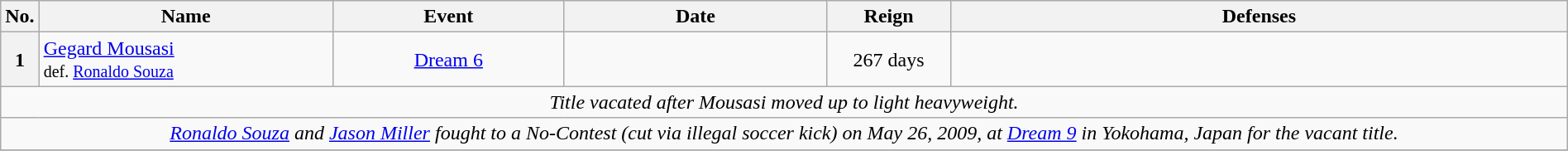<table class="wikitable" width=100%>
<tr>
<th width=1%>No.</th>
<th width=19%>Name</th>
<th width=15%>Event</th>
<th width=17%>Date</th>
<th width=8%>Reign</th>
<th width=40%>Defenses</th>
</tr>
<tr>
<th>1</th>
<td align=left> <a href='#'>Gegard Mousasi</a><br><small>def. <a href='#'>Ronaldo Souza</a></small></td>
<td align=center><a href='#'>Dream 6</a><br></td>
<td align=center></td>
<td align="center">267 days</td>
<td><small></small></td>
</tr>
<tr>
<td align="center" colspan="6"><em>Title vacated after Mousasi moved up to light heavyweight.</em></td>
</tr>
<tr>
<td align="center" colspan="6"><em><a href='#'>Ronaldo Souza</a> and <a href='#'>Jason Miller</a> fought to a No-Contest (cut via illegal soccer kick) on May 26, 2009, at <a href='#'>Dream 9</a> in Yokohama, Japan for the vacant title.</em></td>
</tr>
<tr>
</tr>
</table>
